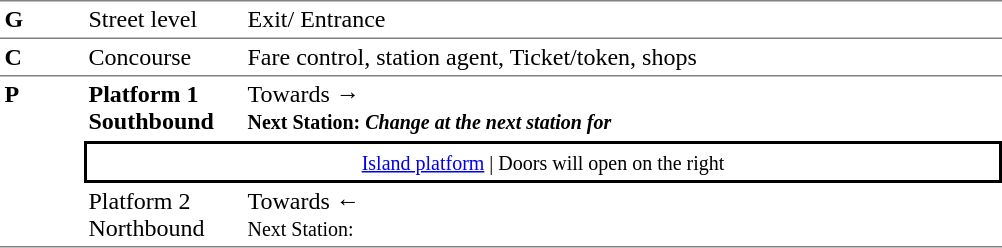<table table border=0 cellspacing=0 cellpadding=3>
<tr>
<td style="border-top:solid 1px grey;border-bottom:solid 1px grey;" width=50 valign=top><strong>G</strong></td>
<td style="border-top:solid 1px grey;border-bottom:solid 1px grey;" width=100 valign=top>Street level</td>
<td style="border-top:solid 1px grey;border-bottom:solid 1px grey;" width=500 valign=top>Exit/ Entrance</td>
</tr>
<tr>
<td style="border-bottom:solid 1px grey;"><strong>C</strong></td>
<td style="border-bottom:solid 1px grey;">Concourse</td>
<td style="border-bottom:solid 1px grey;">Fare control, station agent, Ticket/token, shops</td>
</tr>
<tr>
<td style="border-bottom:solid 1px grey;" width=50 rowspan=3 valign=top><strong>P</strong></td>
<td style="border-bottom:solid 1px white;" width=100><span><strong>Platform 1</strong><br><strong>Southbound</strong></span></td>
<td style="border-bottom:solid 1px white;" width=500>Towards → <br><small><strong>Next Station:</strong> </small> <small><strong><em>Change at the next station for <strong><em></small></td>
</tr>
<tr>
<td style="border-top:solid 2px black;border-right:solid 2px black;border-left:solid 2px black;border-bottom:solid 2px black;text-align:center;" colspan=2><small><a href='#'>Island platform</a> | Doors will open on the right </small></td>
</tr>
<tr>
<td style="border-bottom:solid 1px grey;" width=100><span></strong>Platform 2<strong><br></strong>Northbound<strong></span></td>
<td style="border-bottom:solid 1px grey;" width="500">Towards ← <br><small></strong>Next Station:<strong> </small></td>
</tr>
</table>
